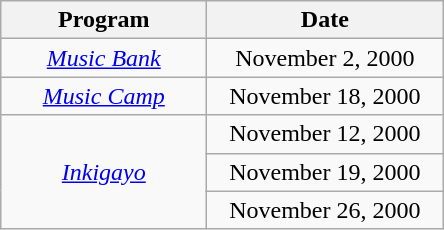<table class="wikitable" style="text-align:center">
<tr>
<th width="130">Program</th>
<th width="150">Date</th>
</tr>
<tr>
<td><em><a href='#'>Music Bank</a></em></td>
<td>November 2, 2000</td>
</tr>
<tr>
<td><em><a href='#'>Music Camp</a></em></td>
<td>November 18, 2000</td>
</tr>
<tr>
<td rowspan="3"><em><a href='#'>Inkigayo</a></em></td>
<td>November 12, 2000</td>
</tr>
<tr>
<td>November 19, 2000</td>
</tr>
<tr>
<td>November 26, 2000</td>
</tr>
</table>
